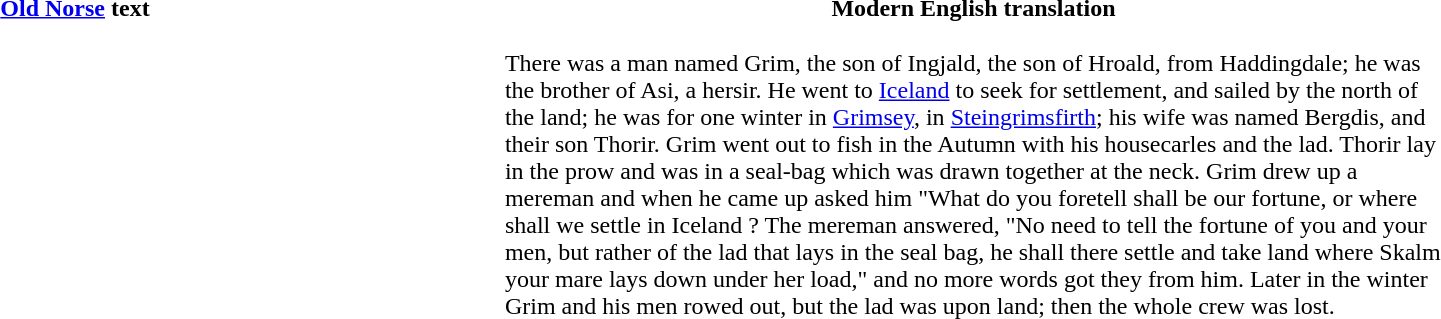<table width="100%" style="padding-left: 2em; padding-right: 2em;">
<tr>
<th width="45%"><a href='#'>Old Norse</a> text</th>
<th width="55%">Modern English translation</th>
</tr>
<tr>
<td style="vertical-align:top; padding:1em;"></td>
<td style="vertical-align:top; padding:1em;">There was a man named Grim, the son of Ingjald, the son of Hroald, from Haddingdale; he was the brother of Asi, a hersir. He went to <a href='#'>Iceland</a> to seek for settlement, and sailed by the north of the land; he was for one winter in <a href='#'>Grimsey</a>, in <a href='#'>Steingrimsfirth</a>; his wife was named Bergdis, and their son Thorir. Grim went out to fish in the Autumn with his housecarles and the lad. Thorir lay in the prow and was in a seal-bag which was drawn together at the neck. Grim drew up a mereman and when he came up asked him "What do you foretell shall be our fortune, or where shall we settle in Iceland ? The mereman answered, "No need to tell the fortune of you and your men, but rather of the lad that lays in the seal bag, he shall there settle and take land where Skalm your mare lays down under her load," and no more words got they from him. Later in the winter Grim and his men rowed out, but the lad was upon land; then the whole crew was lost.</td>
</tr>
</table>
